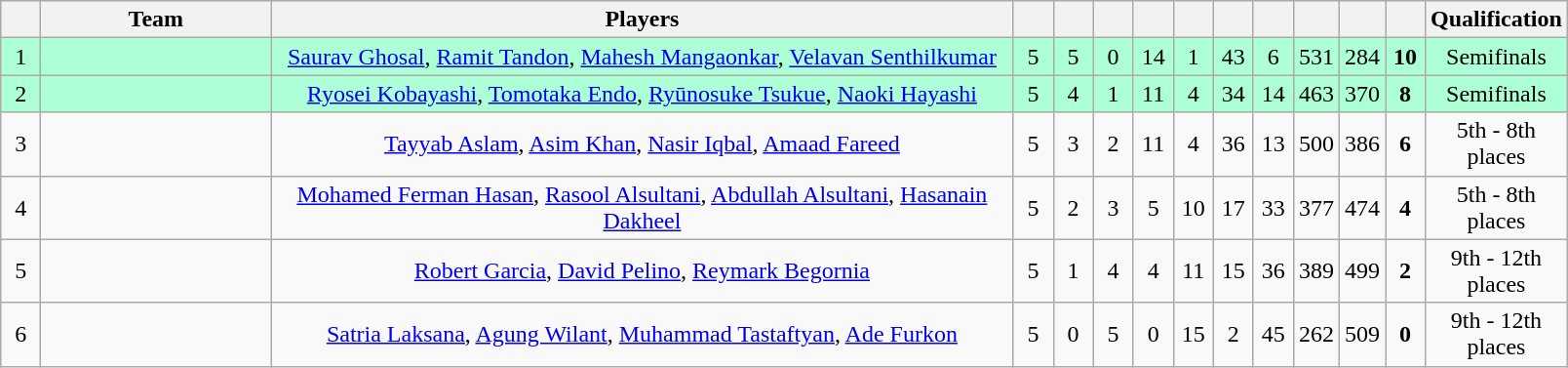<table class="wikitable" style="font-size: 100%">
<tr>
<th width=20></th>
<th width=150>Team</th>
<th width=500>Players</th>
<th width=20></th>
<th width=20></th>
<th width=20></th>
<th width=20></th>
<th width=20></th>
<th width=20></th>
<th width=20></th>
<th width=20></th>
<th width=20></th>
<th width=20></th>
<th width=20>Qualification</th>
</tr>
<tr align=center style="background: #ADFFD6;">
<td>1</td>
<td align="left"></td>
<td><a href='#'>Saurav Ghosal</a>, <a href='#'>Ramit Tandon</a>, <a href='#'>Mahesh Mangaonkar</a>, <a href='#'>Velavan Senthilkumar</a></td>
<td>5</td>
<td>5</td>
<td>0</td>
<td>14</td>
<td>1</td>
<td>43</td>
<td>6</td>
<td>531</td>
<td>284</td>
<td><strong>10</strong></td>
<td>Semifinals</td>
</tr>
<tr align=center style="background: #ADFFD6;">
<td>2</td>
<td align="left"></td>
<td><a href='#'>Ryosei Kobayashi</a>, <a href='#'>Tomotaka Endo</a>, <a href='#'>Ryūnosuke Tsukue</a>, <a href='#'>Naoki Hayashi</a></td>
<td>5</td>
<td>4</td>
<td>1</td>
<td>11</td>
<td>4</td>
<td>34</td>
<td>14</td>
<td>463</td>
<td>370</td>
<td><strong>8</strong></td>
<td>Semifinals</td>
</tr>
<tr align=center>
<td>3</td>
<td align="left"></td>
<td><a href='#'>Tayyab Aslam</a>, <a href='#'>Asim Khan</a>, <a href='#'>Nasir Iqbal</a>, <a href='#'>Amaad Fareed</a></td>
<td>5</td>
<td>3</td>
<td>2</td>
<td>11</td>
<td>4</td>
<td>36</td>
<td>13</td>
<td>500</td>
<td>386</td>
<td><strong>6</strong></td>
<td>5th - 8th places</td>
</tr>
<tr align=center>
<td>4</td>
<td align="left"></td>
<td><a href='#'>Mohamed Ferman Hasan</a>, <a href='#'>Rasool Alsultani</a>, <a href='#'>Abdullah Alsultani</a>, <a href='#'>Hasanain Dakheel</a></td>
<td>5</td>
<td>2</td>
<td>3</td>
<td>5</td>
<td>10</td>
<td>17</td>
<td>33</td>
<td>377</td>
<td>474</td>
<td><strong>4</strong></td>
<td>5th - 8th places</td>
</tr>
<tr align=center>
<td>5</td>
<td align="left"></td>
<td><a href='#'>Robert Garcia</a>, <a href='#'>David Pelino</a>, <a href='#'>Reymark Begornia</a></td>
<td>5</td>
<td>1</td>
<td>4</td>
<td>4</td>
<td>11</td>
<td>15</td>
<td>36</td>
<td>389</td>
<td>499</td>
<td><strong>2</strong></td>
<td>9th - 12th places</td>
</tr>
<tr align=center>
<td>6</td>
<td align="left"></td>
<td><a href='#'>Satria Laksana</a>, <a href='#'>Agung Wilant</a>, <a href='#'>Muhammad Tastaftyan</a>, <a href='#'>Ade Furkon</a></td>
<td>5</td>
<td>0</td>
<td>5</td>
<td>0</td>
<td>15</td>
<td>2</td>
<td>45</td>
<td>262</td>
<td>509</td>
<td><strong>0</strong></td>
<td>9th - 12th places</td>
</tr>
</table>
